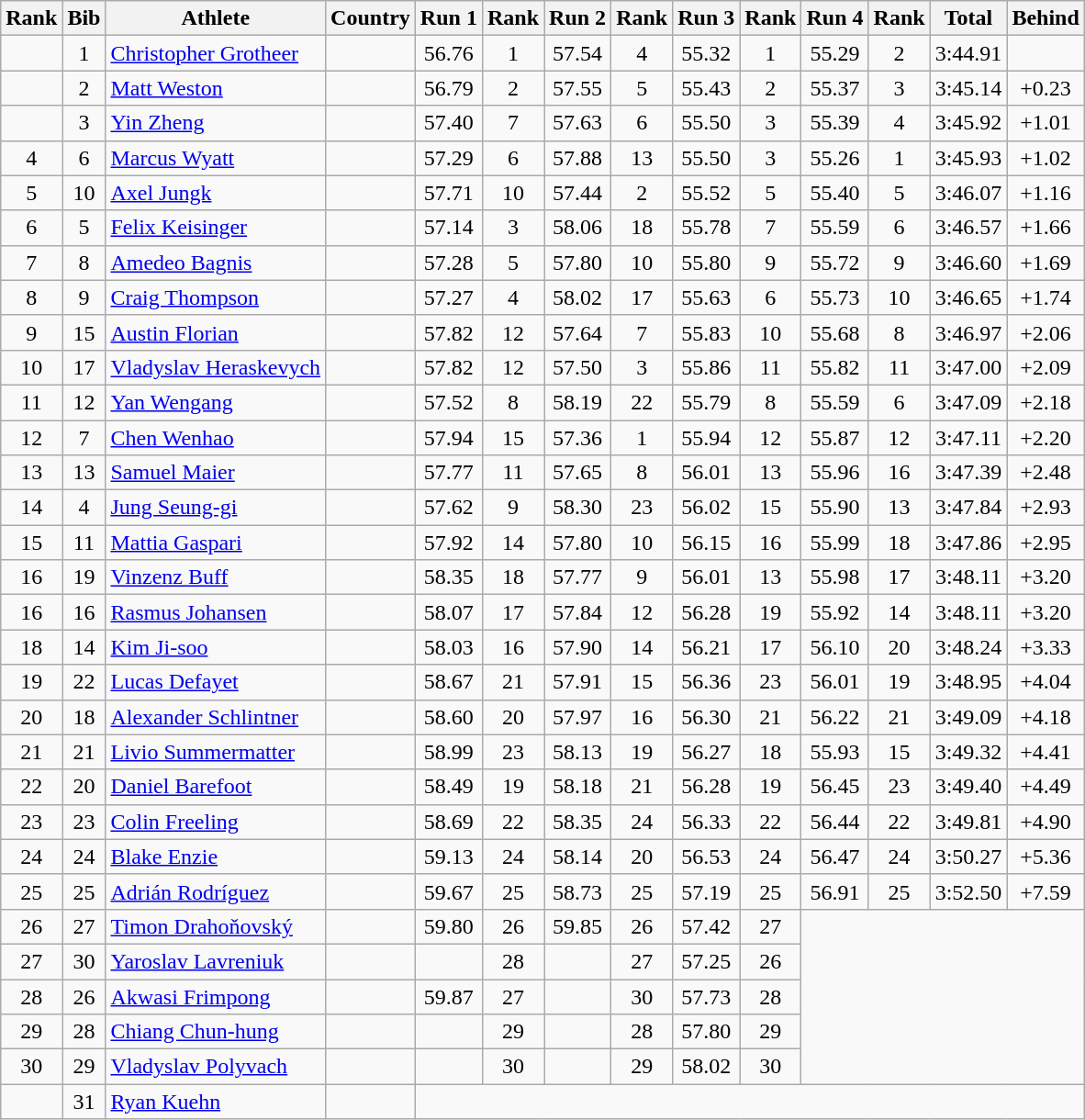<table class="wikitable sortable" style="text-align:center">
<tr>
<th>Rank</th>
<th>Bib</th>
<th>Athlete</th>
<th>Country</th>
<th>Run 1</th>
<th>Rank</th>
<th>Run 2</th>
<th>Rank</th>
<th>Run 3</th>
<th>Rank</th>
<th>Run 4</th>
<th>Rank</th>
<th>Total</th>
<th>Behind</th>
</tr>
<tr>
<td></td>
<td>1</td>
<td align=left><a href='#'>Christopher Grotheer</a></td>
<td align=left></td>
<td>56.76</td>
<td>1</td>
<td>57.54</td>
<td>4</td>
<td>55.32</td>
<td>1</td>
<td>55.29</td>
<td>2</td>
<td>3:44.91</td>
<td></td>
</tr>
<tr>
<td></td>
<td>2</td>
<td align=left><a href='#'>Matt Weston</a></td>
<td align=left></td>
<td>56.79</td>
<td>2</td>
<td>57.55</td>
<td>5</td>
<td>55.43</td>
<td>2</td>
<td>55.37</td>
<td>3</td>
<td>3:45.14</td>
<td>+0.23</td>
</tr>
<tr>
<td></td>
<td>3</td>
<td align=left><a href='#'>Yin Zheng</a></td>
<td align=left></td>
<td>57.40</td>
<td>7</td>
<td>57.63</td>
<td>6</td>
<td>55.50</td>
<td>3</td>
<td>55.39</td>
<td>4</td>
<td>3:45.92</td>
<td>+1.01</td>
</tr>
<tr>
<td>4</td>
<td>6</td>
<td align=left><a href='#'>Marcus Wyatt</a></td>
<td align=left></td>
<td>57.29</td>
<td>6</td>
<td>57.88</td>
<td>13</td>
<td>55.50</td>
<td>3</td>
<td>55.26</td>
<td>1</td>
<td>3:45.93</td>
<td>+1.02</td>
</tr>
<tr>
<td>5</td>
<td>10</td>
<td align=left><a href='#'>Axel Jungk</a></td>
<td align=left></td>
<td>57.71</td>
<td>10</td>
<td>57.44</td>
<td>2</td>
<td>55.52</td>
<td>5</td>
<td>55.40</td>
<td>5</td>
<td>3:46.07</td>
<td>+1.16</td>
</tr>
<tr>
<td>6</td>
<td>5</td>
<td align=left><a href='#'>Felix Keisinger</a></td>
<td align=left></td>
<td>57.14</td>
<td>3</td>
<td>58.06</td>
<td>18</td>
<td>55.78</td>
<td>7</td>
<td>55.59</td>
<td>6</td>
<td>3:46.57</td>
<td>+1.66</td>
</tr>
<tr>
<td>7</td>
<td>8</td>
<td align=left><a href='#'>Amedeo Bagnis</a></td>
<td align=left></td>
<td>57.28</td>
<td>5</td>
<td>57.80</td>
<td>10</td>
<td>55.80</td>
<td>9</td>
<td>55.72</td>
<td>9</td>
<td>3:46.60</td>
<td>+1.69</td>
</tr>
<tr>
<td>8</td>
<td>9</td>
<td align=left><a href='#'>Craig Thompson</a></td>
<td align=left></td>
<td>57.27</td>
<td>4</td>
<td>58.02</td>
<td>17</td>
<td>55.63</td>
<td>6</td>
<td>55.73</td>
<td>10</td>
<td>3:46.65</td>
<td>+1.74</td>
</tr>
<tr>
<td>9</td>
<td>15</td>
<td align=left><a href='#'>Austin Florian</a></td>
<td align=left></td>
<td>57.82</td>
<td>12</td>
<td>57.64</td>
<td>7</td>
<td>55.83</td>
<td>10</td>
<td>55.68</td>
<td>8</td>
<td>3:46.97</td>
<td>+2.06</td>
</tr>
<tr>
<td>10</td>
<td>17</td>
<td align=left><a href='#'>Vladyslav Heraskevych</a></td>
<td align=left></td>
<td>57.82</td>
<td>12</td>
<td>57.50</td>
<td>3</td>
<td>55.86</td>
<td>11</td>
<td>55.82</td>
<td>11</td>
<td>3:47.00</td>
<td>+2.09</td>
</tr>
<tr>
<td>11</td>
<td>12</td>
<td align=left><a href='#'>Yan Wengang</a></td>
<td align=left></td>
<td>57.52</td>
<td>8</td>
<td>58.19</td>
<td>22</td>
<td>55.79</td>
<td>8</td>
<td>55.59</td>
<td>6</td>
<td>3:47.09</td>
<td>+2.18</td>
</tr>
<tr>
<td>12</td>
<td>7</td>
<td align=left><a href='#'>Chen Wenhao</a></td>
<td align=left></td>
<td>57.94</td>
<td>15</td>
<td>57.36</td>
<td>1</td>
<td>55.94</td>
<td>12</td>
<td>55.87</td>
<td>12</td>
<td>3:47.11</td>
<td>+2.20</td>
</tr>
<tr>
<td>13</td>
<td>13</td>
<td align=left><a href='#'>Samuel Maier</a></td>
<td align=left></td>
<td>57.77</td>
<td>11</td>
<td>57.65</td>
<td>8</td>
<td>56.01</td>
<td>13</td>
<td>55.96</td>
<td>16</td>
<td>3:47.39</td>
<td>+2.48</td>
</tr>
<tr>
<td>14</td>
<td>4</td>
<td align=left><a href='#'>Jung Seung-gi</a></td>
<td align=left></td>
<td>57.62</td>
<td>9</td>
<td>58.30</td>
<td>23</td>
<td>56.02</td>
<td>15</td>
<td>55.90</td>
<td>13</td>
<td>3:47.84</td>
<td>+2.93</td>
</tr>
<tr>
<td>15</td>
<td>11</td>
<td align=left><a href='#'>Mattia Gaspari</a></td>
<td align=left></td>
<td>57.92</td>
<td>14</td>
<td>57.80</td>
<td>10</td>
<td>56.15</td>
<td>16</td>
<td>55.99</td>
<td>18</td>
<td>3:47.86</td>
<td>+2.95</td>
</tr>
<tr>
<td>16</td>
<td>19</td>
<td align=left><a href='#'>Vinzenz Buff</a></td>
<td align=left></td>
<td>58.35</td>
<td>18</td>
<td>57.77</td>
<td>9</td>
<td>56.01</td>
<td>13</td>
<td>55.98</td>
<td>17</td>
<td>3:48.11</td>
<td>+3.20</td>
</tr>
<tr>
<td>16</td>
<td>16</td>
<td align=left><a href='#'>Rasmus Johansen</a></td>
<td align=left></td>
<td>58.07</td>
<td>17</td>
<td>57.84</td>
<td>12</td>
<td>56.28</td>
<td>19</td>
<td>55.92</td>
<td>14</td>
<td>3:48.11</td>
<td>+3.20</td>
</tr>
<tr>
<td>18</td>
<td>14</td>
<td align=left><a href='#'>Kim Ji-soo</a></td>
<td align=left></td>
<td>58.03</td>
<td>16</td>
<td>57.90</td>
<td>14</td>
<td>56.21</td>
<td>17</td>
<td>56.10</td>
<td>20</td>
<td>3:48.24</td>
<td>+3.33</td>
</tr>
<tr>
<td>19</td>
<td>22</td>
<td align=left><a href='#'>Lucas Defayet</a></td>
<td align=left></td>
<td>58.67</td>
<td>21</td>
<td>57.91</td>
<td>15</td>
<td>56.36</td>
<td>23</td>
<td>56.01</td>
<td>19</td>
<td>3:48.95</td>
<td>+4.04</td>
</tr>
<tr>
<td>20</td>
<td>18</td>
<td align=left><a href='#'>Alexander Schlintner</a></td>
<td align=left></td>
<td>58.60</td>
<td>20</td>
<td>57.97</td>
<td>16</td>
<td>56.30</td>
<td>21</td>
<td>56.22</td>
<td>21</td>
<td>3:49.09</td>
<td>+4.18</td>
</tr>
<tr>
<td>21</td>
<td>21</td>
<td align=left><a href='#'>Livio Summermatter</a></td>
<td align=left></td>
<td>58.99</td>
<td>23</td>
<td>58.13</td>
<td>19</td>
<td>56.27</td>
<td>18</td>
<td>55.93</td>
<td>15</td>
<td>3:49.32</td>
<td>+4.41</td>
</tr>
<tr>
<td>22</td>
<td>20</td>
<td align=left><a href='#'>Daniel Barefoot</a></td>
<td align=left></td>
<td>58.49</td>
<td>19</td>
<td>58.18</td>
<td>21</td>
<td>56.28</td>
<td>19</td>
<td>56.45</td>
<td>23</td>
<td>3:49.40</td>
<td>+4.49</td>
</tr>
<tr>
<td>23</td>
<td>23</td>
<td align=left><a href='#'>Colin Freeling</a></td>
<td align=left></td>
<td>58.69</td>
<td>22</td>
<td>58.35</td>
<td>24</td>
<td>56.33</td>
<td>22</td>
<td>56.44</td>
<td>22</td>
<td>3:49.81</td>
<td>+4.90</td>
</tr>
<tr>
<td>24</td>
<td>24</td>
<td align=left><a href='#'>Blake Enzie</a></td>
<td align=left></td>
<td>59.13</td>
<td>24</td>
<td>58.14</td>
<td>20</td>
<td>56.53</td>
<td>24</td>
<td>56.47</td>
<td>24</td>
<td>3:50.27</td>
<td>+5.36</td>
</tr>
<tr>
<td>25</td>
<td>25</td>
<td align=left><a href='#'>Adrián Rodríguez</a></td>
<td align=left></td>
<td>59.67</td>
<td>25</td>
<td>58.73</td>
<td>25</td>
<td>57.19</td>
<td>25</td>
<td>56.91</td>
<td>25</td>
<td>3:52.50</td>
<td>+7.59</td>
</tr>
<tr>
<td>26</td>
<td>27</td>
<td align=left><a href='#'>Timon Drahoňovský</a></td>
<td align=left></td>
<td>59.80</td>
<td>26</td>
<td>59.85</td>
<td>26</td>
<td>57.42</td>
<td>27</td>
<td rowspan=5 colspan=4></td>
</tr>
<tr>
<td>27</td>
<td>30</td>
<td align=left><a href='#'>Yaroslav Lavreniuk</a></td>
<td align=left></td>
<td></td>
<td>28</td>
<td></td>
<td>27</td>
<td>57.25</td>
<td>26</td>
</tr>
<tr>
<td>28</td>
<td>26</td>
<td align=left><a href='#'>Akwasi Frimpong</a></td>
<td align=left></td>
<td>59.87</td>
<td>27</td>
<td></td>
<td>30</td>
<td>57.73</td>
<td>28</td>
</tr>
<tr>
<td>29</td>
<td>28</td>
<td align=left><a href='#'>Chiang Chun-hung</a></td>
<td align=left></td>
<td></td>
<td>29</td>
<td></td>
<td>28</td>
<td>57.80</td>
<td>29</td>
</tr>
<tr>
<td>30</td>
<td>29</td>
<td align=left><a href='#'>Vladyslav Polyvach</a></td>
<td align=left></td>
<td></td>
<td>30</td>
<td></td>
<td>29</td>
<td>58.02</td>
<td>30</td>
</tr>
<tr>
<td></td>
<td>31</td>
<td align=left><a href='#'>Ryan Kuehn</a></td>
<td align=left></td>
<td colspan=10></td>
</tr>
</table>
